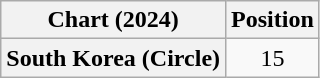<table class="wikitable plainrowheaders" style="text-align:center">
<tr>
<th scope="col">Chart (2024)</th>
<th scope="col">Position</th>
</tr>
<tr>
<th scope="row">South Korea (Circle)</th>
<td>15</td>
</tr>
</table>
